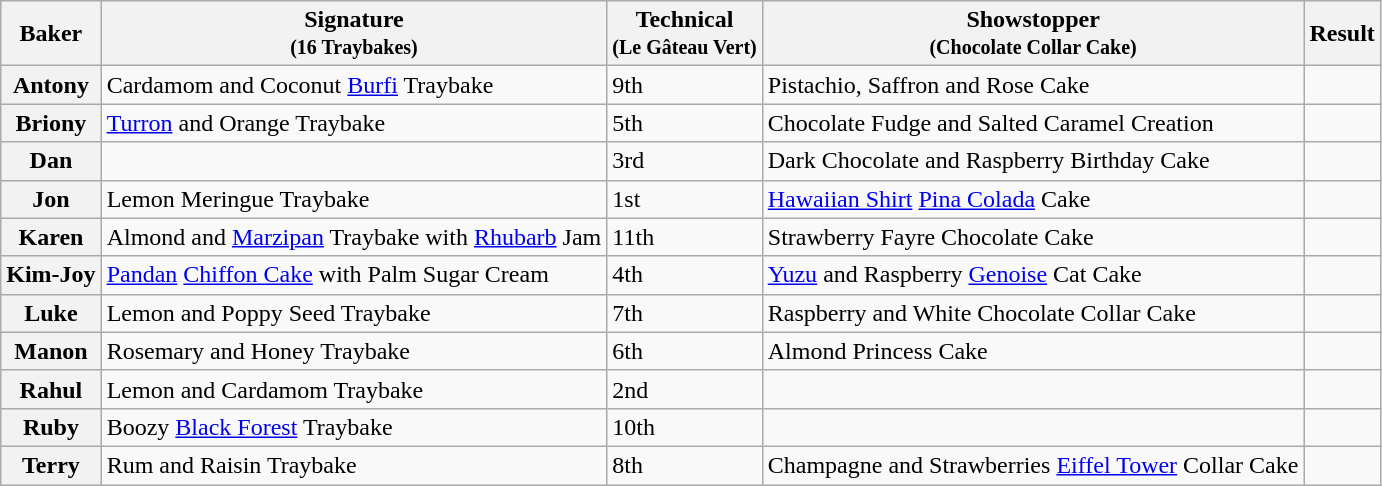<table class="wikitable sortable col3center sticky-header">
<tr>
<th scope="col">Baker</th>
<th scope="col" class="unsortable">Signature<br><small>(16 Traybakes)</small></th>
<th scope="col">Technical<br><small>(Le Gâteau Vert)</small></th>
<th scope="col" class="unsortable">Showstopper<br><small>(Chocolate Collar Cake)</small></th>
<th scope="col">Result</th>
</tr>
<tr>
<th scope="row">Antony</th>
<td>Cardamom and Coconut <a href='#'>Burfi</a> Traybake</td>
<td>9th</td>
<td>Pistachio, Saffron and Rose Cake</td>
<td></td>
</tr>
<tr>
<th scope="row">Briony</th>
<td><a href='#'>Turron</a> and Orange Traybake</td>
<td>5th</td>
<td>Chocolate Fudge and Salted Caramel Creation</td>
<td></td>
</tr>
<tr>
<th scope="row">Dan</th>
<td></td>
<td>3rd</td>
<td>Dark Chocolate and Raspberry Birthday Cake</td>
<td></td>
</tr>
<tr>
<th scope="row">Jon</th>
<td>Lemon Meringue Traybake</td>
<td>1st</td>
<td><a href='#'>Hawaiian Shirt</a> <a href='#'>Pina Colada</a> Cake</td>
<td></td>
</tr>
<tr>
<th scope="row">Karen</th>
<td>Almond and <a href='#'>Marzipan</a> Traybake with <a href='#'>Rhubarb</a> Jam</td>
<td>11th</td>
<td>Strawberry Fayre Chocolate Cake</td>
<td></td>
</tr>
<tr>
<th scope="row">Kim-Joy</th>
<td><a href='#'>Pandan</a> <a href='#'>Chiffon Cake</a> with Palm Sugar Cream</td>
<td>4th</td>
<td><a href='#'>Yuzu</a> and Raspberry <a href='#'>Genoise</a> Cat Cake</td>
<td></td>
</tr>
<tr>
<th scope="row">Luke</th>
<td>Lemon and Poppy Seed Traybake</td>
<td>7th</td>
<td>Raspberry and White Chocolate Collar Cake</td>
<td></td>
</tr>
<tr>
<th scope="row">Manon</th>
<td>Rosemary and Honey Traybake</td>
<td>6th</td>
<td>Almond Princess Cake</td>
<td></td>
</tr>
<tr>
<th scope="row">Rahul</th>
<td>Lemon and Cardamom Traybake</td>
<td>2nd</td>
<td></td>
<td></td>
</tr>
<tr>
<th scope="row">Ruby</th>
<td>Boozy <a href='#'>Black Forest</a> Traybake</td>
<td>10th</td>
<td></td>
<td></td>
</tr>
<tr>
<th scope="row">Terry</th>
<td>Rum and Raisin Traybake</td>
<td>8th</td>
<td>Champagne and Strawberries <a href='#'>Eiffel Tower</a> Collar Cake</td>
<td></td>
</tr>
</table>
